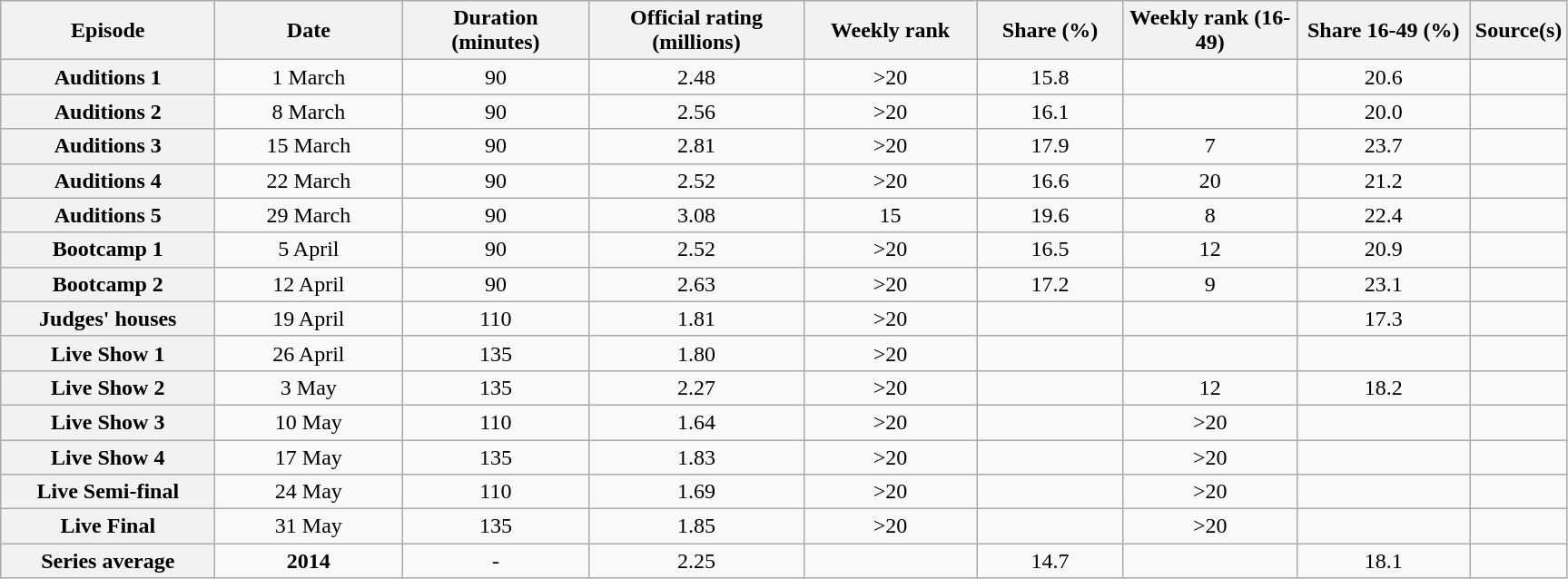<table class="wikitable sortable" style="text-align:center">
<tr>
<th scope="col" style="width:150px;">Episode</th>
<th scope="col" style="width:130px;">Date</th>
<th scope="col" style="width:130px;">Duration <br>(minutes)</th>
<th scope="col" style="width:150px;">Official rating<br>(millions)</th>
<th scope="col" style="width:120px;">Weekly rank</th>
<th scope="col" style="width:100px;">Share (%)</th>
<th scope="col" style="width:120px;">Weekly rank (16-49)</th>
<th scope="col" style="width:120px;">Share 16-49 (%)</th>
<th scope="col" style="width:50px;">Source(s)</th>
</tr>
<tr>
<th scope="row">Auditions 1</th>
<td>1 March</td>
<td>90</td>
<td>2.48</td>
<td>>20</td>
<td>15.8</td>
<td></td>
<td>20.6</td>
<td></td>
</tr>
<tr>
<th scope="row">Auditions 2</th>
<td>8 March</td>
<td>90</td>
<td>2.56</td>
<td>>20</td>
<td>16.1</td>
<td></td>
<td>20.0</td>
<td></td>
</tr>
<tr>
<th scope="row">Auditions 3</th>
<td>15 March</td>
<td>90</td>
<td>2.81</td>
<td>>20</td>
<td>17.9</td>
<td>7</td>
<td>23.7</td>
<td></td>
</tr>
<tr>
<th scope="row">Auditions 4</th>
<td>22 March</td>
<td>90</td>
<td>2.52</td>
<td>>20</td>
<td>16.6</td>
<td>20</td>
<td>21.2</td>
<td></td>
</tr>
<tr>
<th scope="row">Auditions 5</th>
<td>29 March</td>
<td>90</td>
<td>3.08</td>
<td>15</td>
<td>19.6</td>
<td>8</td>
<td>22.4</td>
<td></td>
</tr>
<tr>
<th scope="row">Bootcamp 1</th>
<td>5 April</td>
<td>90</td>
<td>2.52</td>
<td>>20</td>
<td>16.5</td>
<td>12</td>
<td>20.9</td>
<td></td>
</tr>
<tr>
<th scope="row">Bootcamp 2</th>
<td>12 April</td>
<td>90</td>
<td>2.63</td>
<td>>20</td>
<td>17.2</td>
<td>9</td>
<td>23.1</td>
<td></td>
</tr>
<tr>
<th scope="row">Judges' houses</th>
<td>19 April</td>
<td>110</td>
<td>1.81</td>
<td>>20</td>
<td></td>
<td></td>
<td>17.3</td>
<td></td>
</tr>
<tr>
<th scope="row">Live Show 1</th>
<td>26 April</td>
<td>135</td>
<td>1.80</td>
<td>>20</td>
<td></td>
<td></td>
<td></td>
<td></td>
</tr>
<tr>
<th scope="row">Live Show 2</th>
<td>3 May</td>
<td>135</td>
<td>2.27</td>
<td>>20</td>
<td></td>
<td>12</td>
<td>18.2</td>
<td></td>
</tr>
<tr>
<th scope="row">Live Show 3</th>
<td>10 May</td>
<td>110</td>
<td>1.64</td>
<td>>20</td>
<td></td>
<td>>20</td>
<td></td>
<td></td>
</tr>
<tr>
<th scope="row">Live Show 4</th>
<td>17 May</td>
<td>135</td>
<td>1.83</td>
<td>>20</td>
<td></td>
<td>>20</td>
<td></td>
<td></td>
</tr>
<tr>
<th scope="row">Live Semi-final</th>
<td>24 May</td>
<td>110</td>
<td>1.69</td>
<td>>20</td>
<td></td>
<td>>20</td>
<td></td>
<td></td>
</tr>
<tr>
<th scope="row">Live Final</th>
<td>31 May</td>
<td>135</td>
<td>1.85</td>
<td>>20</td>
<td></td>
<td>>20</td>
<td></td>
<td></td>
</tr>
<tr>
<th scope="row"><strong>Series average</strong></th>
<td><strong>2014</strong></td>
<td>-</td>
<td>2.25</td>
<td></td>
<td>14.7</td>
<td></td>
<td>18.1</td>
<td></td>
</tr>
</table>
